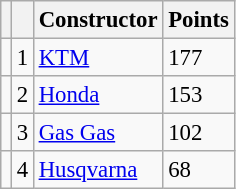<table class="wikitable" style="font-size: 95%;">
<tr>
<th></th>
<th></th>
<th>Constructor</th>
<th>Points</th>
</tr>
<tr>
<td></td>
<td align=center>1</td>
<td> <a href='#'>KTM</a></td>
<td align=left>177</td>
</tr>
<tr>
<td></td>
<td align=center>2</td>
<td> <a href='#'>Honda</a></td>
<td align=left>153</td>
</tr>
<tr>
<td></td>
<td align=center>3</td>
<td> <a href='#'>Gas Gas</a></td>
<td align=left>102</td>
</tr>
<tr>
<td></td>
<td align=center>4</td>
<td> <a href='#'>Husqvarna</a></td>
<td align=left>68</td>
</tr>
</table>
